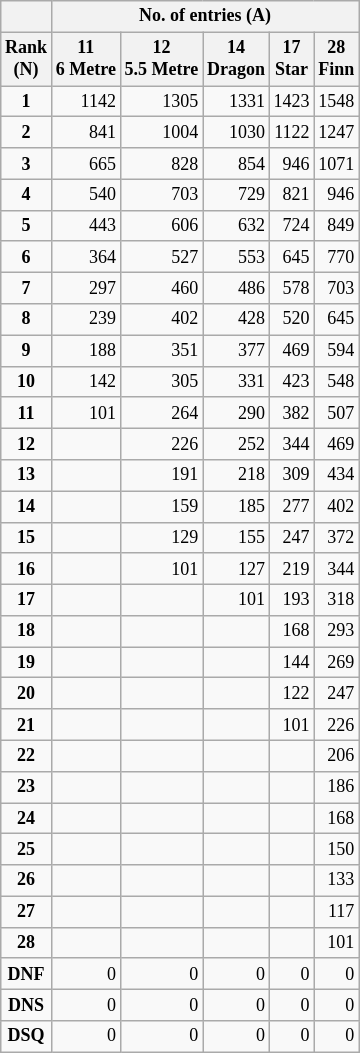<table class="wikitable" style="text-align:right; font-size:75%">
<tr>
<th align=center></th>
<th colspan=5>No. of entries (A)</th>
</tr>
<tr style="vertical-align:top;">
<th align=center>Rank<br>(N)</th>
<th>11<br>6 Metre</th>
<th>12<br>5.5 Metre</th>
<th>14<br>Dragon</th>
<th>17<br>Star</th>
<th>28<br>Finn</th>
</tr>
<tr>
<td align=center><strong>1</strong></td>
<td>1142</td>
<td>1305</td>
<td>1331</td>
<td>1423</td>
<td>1548</td>
</tr>
<tr>
<td align=center><strong>2</strong></td>
<td>841</td>
<td>1004</td>
<td>1030</td>
<td>1122</td>
<td>1247</td>
</tr>
<tr>
<td align=center><strong>3</strong></td>
<td>665</td>
<td>828</td>
<td>854</td>
<td>946</td>
<td>1071</td>
</tr>
<tr>
<td align=center><strong>4</strong></td>
<td>540</td>
<td>703</td>
<td>729</td>
<td>821</td>
<td>946</td>
</tr>
<tr>
<td align=center><strong>5</strong></td>
<td>443</td>
<td>606</td>
<td>632</td>
<td>724</td>
<td>849</td>
</tr>
<tr>
<td align=center><strong>6</strong></td>
<td>364</td>
<td>527</td>
<td>553</td>
<td>645</td>
<td>770</td>
</tr>
<tr>
<td align=center><strong>7</strong></td>
<td>297</td>
<td>460</td>
<td>486</td>
<td>578</td>
<td>703</td>
</tr>
<tr>
<td align=center><strong>8</strong></td>
<td>239</td>
<td>402</td>
<td>428</td>
<td>520</td>
<td>645</td>
</tr>
<tr>
<td align=center><strong>9</strong></td>
<td>188</td>
<td>351</td>
<td>377</td>
<td>469</td>
<td>594</td>
</tr>
<tr>
<td align=center><strong>10</strong></td>
<td>142</td>
<td>305</td>
<td>331</td>
<td>423</td>
<td>548</td>
</tr>
<tr>
<td align=center><strong>11</strong></td>
<td>101</td>
<td>264</td>
<td>290</td>
<td>382</td>
<td>507</td>
</tr>
<tr>
<td align=center><strong>12</strong></td>
<td></td>
<td>226</td>
<td>252</td>
<td>344</td>
<td>469</td>
</tr>
<tr>
<td align=center><strong>13</strong></td>
<td></td>
<td>191</td>
<td>218</td>
<td>309</td>
<td>434</td>
</tr>
<tr>
<td align=center><strong>14</strong></td>
<td></td>
<td>159</td>
<td>185</td>
<td>277</td>
<td>402</td>
</tr>
<tr>
<td align=center><strong>15</strong></td>
<td></td>
<td>129</td>
<td>155</td>
<td>247</td>
<td>372</td>
</tr>
<tr>
<td align=center><strong>16</strong></td>
<td></td>
<td>101</td>
<td>127</td>
<td>219</td>
<td>344</td>
</tr>
<tr>
<td align=center><strong>17</strong></td>
<td></td>
<td></td>
<td>101</td>
<td>193</td>
<td>318</td>
</tr>
<tr>
<td align=center><strong>18</strong></td>
<td></td>
<td></td>
<td></td>
<td>168</td>
<td>293</td>
</tr>
<tr>
<td align=center><strong>19</strong></td>
<td></td>
<td></td>
<td></td>
<td>144</td>
<td>269</td>
</tr>
<tr>
<td align=center><strong>20</strong></td>
<td></td>
<td></td>
<td></td>
<td>122</td>
<td>247</td>
</tr>
<tr>
<td align=center><strong>21</strong></td>
<td></td>
<td></td>
<td></td>
<td>101</td>
<td>226</td>
</tr>
<tr>
<td align=center><strong>22</strong></td>
<td></td>
<td></td>
<td></td>
<td></td>
<td>206</td>
</tr>
<tr>
<td align=center><strong>23</strong></td>
<td></td>
<td></td>
<td></td>
<td></td>
<td>186</td>
</tr>
<tr>
<td align=center><strong>24</strong></td>
<td></td>
<td></td>
<td></td>
<td></td>
<td>168</td>
</tr>
<tr>
<td align=center><strong>25</strong></td>
<td></td>
<td></td>
<td></td>
<td></td>
<td>150</td>
</tr>
<tr>
<td align=center><strong>26</strong></td>
<td></td>
<td></td>
<td></td>
<td></td>
<td>133</td>
</tr>
<tr>
<td align=center><strong>27</strong></td>
<td></td>
<td></td>
<td></td>
<td></td>
<td>117</td>
</tr>
<tr>
<td align=center><strong>28</strong></td>
<td></td>
<td></td>
<td></td>
<td></td>
<td>101</td>
</tr>
<tr>
<td align=center><strong>DNF</strong></td>
<td>0</td>
<td>0</td>
<td>0</td>
<td>0</td>
<td>0</td>
</tr>
<tr>
<td align=center><strong>DNS</strong></td>
<td>0</td>
<td>0</td>
<td>0</td>
<td>0</td>
<td>0</td>
</tr>
<tr>
<td align=center><strong>DSQ</strong></td>
<td>0</td>
<td>0</td>
<td>0</td>
<td>0</td>
<td>0</td>
</tr>
</table>
